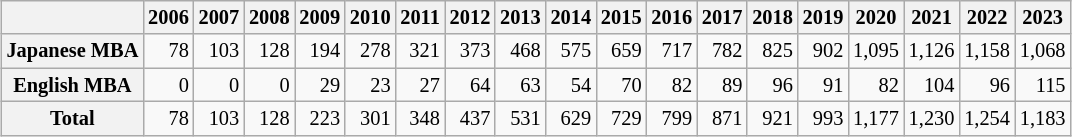<table style="text-align:center; float:top; font-size:85%; margin-left:2em; margin:auto;" class="wikitable">
<tr>
<th></th>
<th>2006</th>
<th>2007</th>
<th>2008</th>
<th>2009</th>
<th>2010</th>
<th>2011</th>
<th>2012</th>
<th>2013</th>
<th>2014</th>
<th>2015</th>
<th>2016</th>
<th>2017</th>
<th>2018</th>
<th>2019</th>
<th>2020</th>
<th>2021</th>
<th>2022</th>
<th>2023</th>
</tr>
<tr>
<th>Japanese MBA</th>
<td style="text-align:right">78</td>
<td style="text-align:right">103</td>
<td style="text-align:right">128</td>
<td style="text-align:right">194</td>
<td style="text-align:right">278</td>
<td style="text-align:right">321</td>
<td style="text-align:right">373</td>
<td style="text-align:right">468</td>
<td style="text-align:right">575</td>
<td style="text-align:right">659</td>
<td style="text-align:right">717</td>
<td style="text-align:right">782</td>
<td style="text-align:right">825</td>
<td style="text-align:right">902</td>
<td style="text-align:right">1,095</td>
<td style="text-align:right">1,126</td>
<td style="text-align:right">1,158</td>
<td style="text-align:right">1,068</td>
</tr>
<tr>
<th>English MBA</th>
<td style="text-align:right">0</td>
<td style="text-align:right">0</td>
<td style="text-align:right">0</td>
<td style="text-align:right">29</td>
<td style="text-align:right">23</td>
<td style="text-align:right">27</td>
<td style="text-align:right">64</td>
<td style="text-align:right">63</td>
<td style="text-align:right">54</td>
<td style="text-align:right">70</td>
<td style="text-align:right">82</td>
<td style="text-align:right">89</td>
<td style="text-align:right">96</td>
<td style="text-align:right">91</td>
<td style="text-align:right">82</td>
<td style="text-align:right">104</td>
<td style="text-align:right">96</td>
<td style="text-align:right">115</td>
</tr>
<tr>
<th>Total</th>
<td style="text-align:right">78</td>
<td style="text-align:right">103</td>
<td style="text-align:right">128</td>
<td style="text-align:right">223</td>
<td style="text-align:right">301</td>
<td style="text-align:right">348</td>
<td style="text-align:right">437</td>
<td style="text-align:right">531</td>
<td style="text-align:right">629</td>
<td style="text-align:right">729</td>
<td style="text-align:right">799</td>
<td style="text-align:right">871</td>
<td style="text-align:right">921</td>
<td style="text-align:right">993</td>
<td style="text-align:right">1,177</td>
<td style="text-align:right">1,230</td>
<td style="text-align:right">1,254</td>
<td style="text-align:right">1,183</td>
</tr>
</table>
